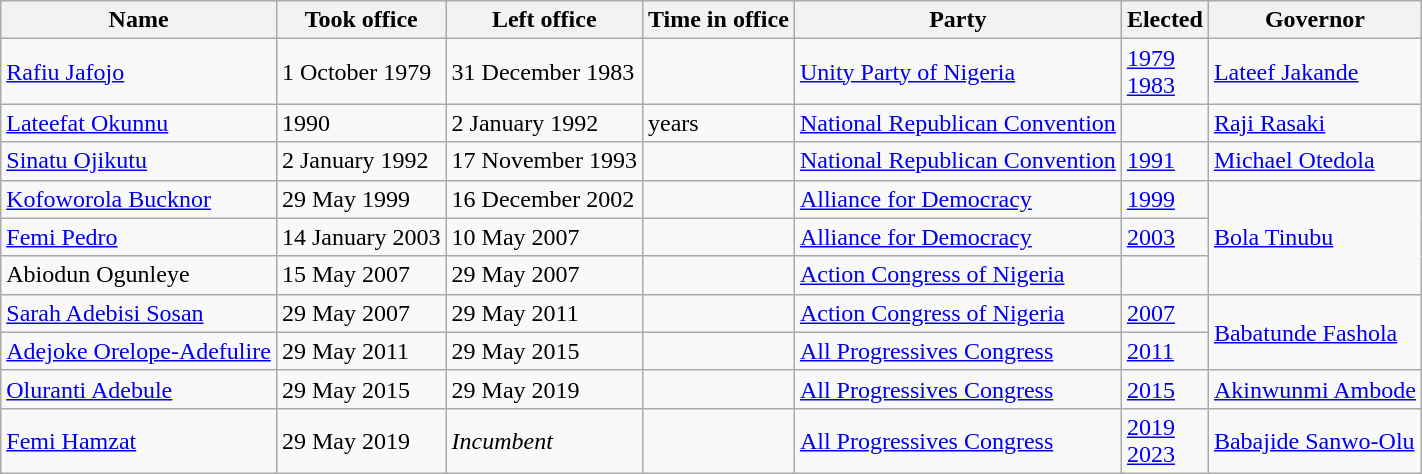<table class="wikitable">
<tr>
<th>Name</th>
<th>Took office</th>
<th>Left office</th>
<th>Time in office</th>
<th>Party</th>
<th>Elected</th>
<th>Governor</th>
</tr>
<tr>
<td><a href='#'>Rafiu Jafojo</a><br></td>
<td>1 October 1979</td>
<td>31 December 1983</td>
<td></td>
<td><a href='#'>Unity Party of Nigeria</a></td>
<td><a href='#'>1979</a><br><a href='#'>1983</a></td>
<td><a href='#'>Lateef Jakande</a></td>
</tr>
<tr>
<td><a href='#'>Lateefat Okunnu</a><br></td>
<td>1990</td>
<td>2 January 1992</td>
<td> years</td>
<td><a href='#'>National Republican Convention</a></td>
<td></td>
<td><a href='#'>Raji Rasaki</a></td>
</tr>
<tr>
<td><a href='#'>Sinatu Ojikutu</a><br></td>
<td>2 January 1992</td>
<td>17 November 1993</td>
<td></td>
<td><a href='#'>National Republican Convention</a></td>
<td><a href='#'>1991</a></td>
<td><a href='#'>Michael Otedola</a></td>
</tr>
<tr>
<td><a href='#'>Kofoworola Bucknor</a><br></td>
<td>29 May 1999</td>
<td>16 December 2002</td>
<td></td>
<td><a href='#'>Alliance for Democracy</a></td>
<td><a href='#'>1999</a></td>
<td rowspan="3"><a href='#'>Bola Tinubu</a></td>
</tr>
<tr>
<td><a href='#'>Femi Pedro</a><br></td>
<td>14 January 2003</td>
<td>10 May 2007</td>
<td></td>
<td><a href='#'>Alliance for Democracy</a></td>
<td><a href='#'>2003</a></td>
</tr>
<tr>
<td>Abiodun Ogunleye<br></td>
<td>15 May 2007</td>
<td>29 May 2007</td>
<td></td>
<td><a href='#'>Action Congress of Nigeria</a></td>
<td></td>
</tr>
<tr>
<td><a href='#'>Sarah Adebisi Sosan</a><br></td>
<td>29 May 2007</td>
<td>29 May 2011</td>
<td></td>
<td><a href='#'>Action Congress of Nigeria</a></td>
<td><a href='#'>2007</a></td>
<td rowspan="2"><a href='#'>Babatunde Fashola</a></td>
</tr>
<tr>
<td><a href='#'>Adejoke Orelope-Adefulire</a><br></td>
<td>29 May 2011</td>
<td>29 May 2015</td>
<td></td>
<td><a href='#'>All Progressives Congress</a></td>
<td><a href='#'>2011</a></td>
</tr>
<tr>
<td><a href='#'>Oluranti Adebule</a><br></td>
<td>29 May 2015</td>
<td>29 May 2019</td>
<td></td>
<td><a href='#'>All Progressives Congress</a></td>
<td><a href='#'>2015</a></td>
<td><a href='#'>Akinwunmi Ambode</a></td>
</tr>
<tr>
<td><a href='#'>Femi Hamzat</a><br></td>
<td>29 May 2019</td>
<td><em>Incumbent</em></td>
<td></td>
<td><a href='#'>All Progressives Congress</a></td>
<td><a href='#'>2019</a><br><a href='#'>2023</a></td>
<td><a href='#'>Babajide Sanwo-Olu</a></td>
</tr>
</table>
